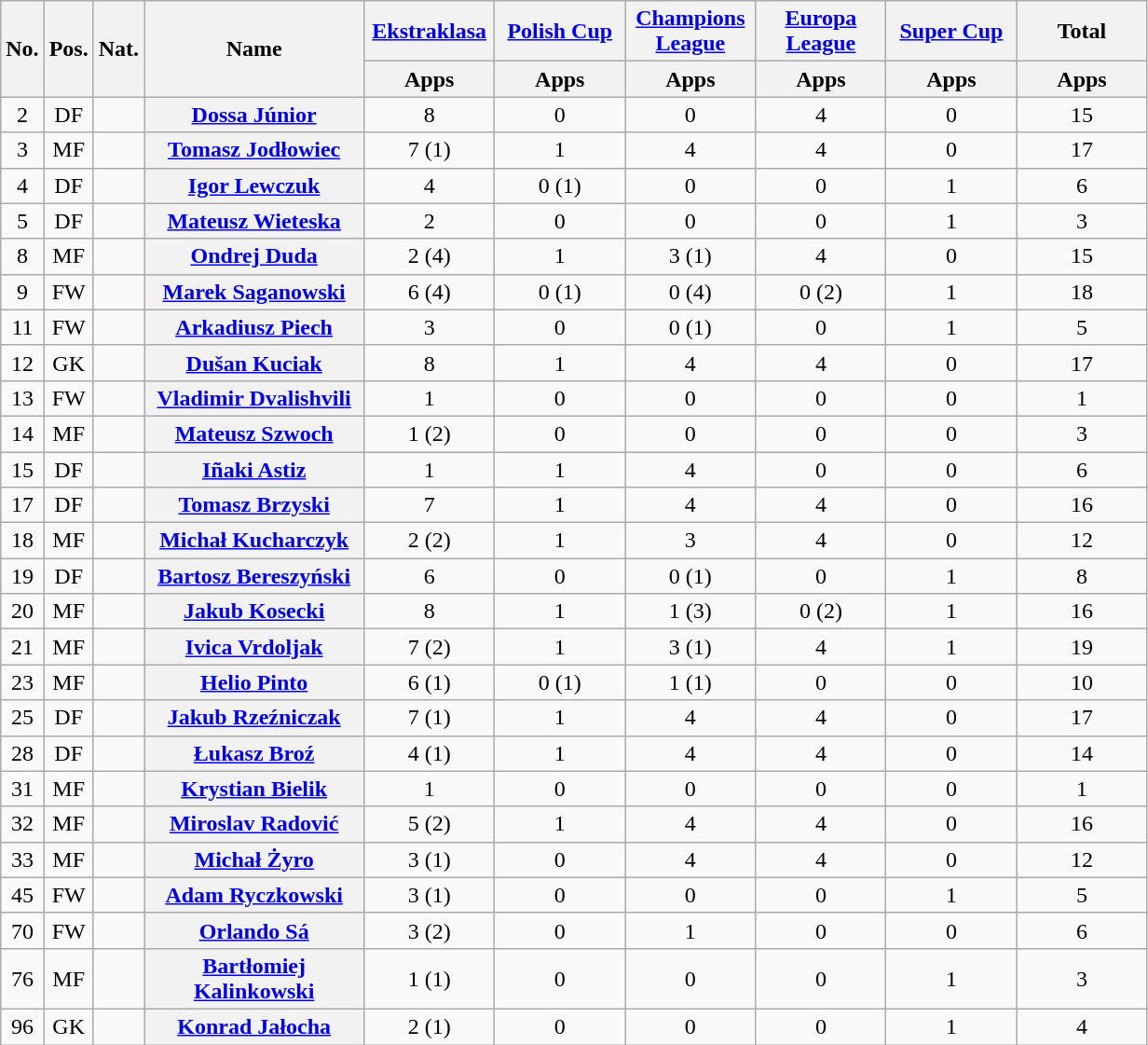<table class="wikitable sortable" style="text-align:center">
<tr>
<th rowspan="2">No.</th>
<th rowspan="2">Pos.</th>
<th rowspan="2">Nat.</th>
<th rowspan="2" style="width:150px;">Name</th>
<th colspan="1" style="width:86px;"><a href='#'>Ekstraklasa</a></th>
<th colspan="1" style="width:86px;"><a href='#'>Polish Cup</a></th>
<th colspan="1" style="width:86px;"><a href='#'>Champions League</a></th>
<th colspan="1" style="width:86px;"><a href='#'>Europa League</a></th>
<th colspan="1" style="width:86px;"><a href='#'>Super Cup</a></th>
<th colspan="1" style="width:86px;">Total</th>
</tr>
<tr>
<th>Apps</th>
<th>Apps</th>
<th>Apps</th>
<th>Apps</th>
<th>Apps</th>
<th>Apps</th>
</tr>
<tr>
<td>2</td>
<td>DF</td>
<td></td>
<th scope="row"><a href='#'>Dossa Júnior</a></th>
<td>8</td>
<td>0</td>
<td>0</td>
<td>4</td>
<td>0</td>
<td>15</td>
</tr>
<tr>
<td>3</td>
<td>MF</td>
<td></td>
<th scope="row"><a href='#'>Tomasz Jodłowiec</a></th>
<td>7 (1)</td>
<td>1</td>
<td>4</td>
<td>4</td>
<td>0</td>
<td>17</td>
</tr>
<tr>
<td>4</td>
<td>DF</td>
<td></td>
<th scope="row"><a href='#'>Igor Lewczuk</a></th>
<td>4</td>
<td>0 (1)</td>
<td>0</td>
<td>0</td>
<td>1</td>
<td>6</td>
</tr>
<tr>
<td>5</td>
<td>DF</td>
<td></td>
<th scope="row"><a href='#'>Mateusz Wieteska</a></th>
<td>2</td>
<td>0</td>
<td>0</td>
<td>0</td>
<td>1</td>
<td>3</td>
</tr>
<tr>
<td>8</td>
<td>MF</td>
<td></td>
<th scope="row"><a href='#'>Ondrej Duda</a></th>
<td>2 (4)</td>
<td>1</td>
<td>3 (1)</td>
<td>4</td>
<td>0</td>
<td>15</td>
</tr>
<tr>
<td>9</td>
<td>FW</td>
<td></td>
<th scope="row"><a href='#'>Marek Saganowski</a></th>
<td>6 (4)</td>
<td>0 (1)</td>
<td>0 (4)</td>
<td>0 (2)</td>
<td>1</td>
<td>18</td>
</tr>
<tr>
<td>11</td>
<td>FW</td>
<td></td>
<th scope="row"><a href='#'>Arkadiusz Piech</a></th>
<td>3</td>
<td>0</td>
<td>0 (1)</td>
<td>0</td>
<td>1</td>
<td>5</td>
</tr>
<tr>
<td>12</td>
<td>GK</td>
<td></td>
<th scope="row"><a href='#'>Dušan Kuciak</a></th>
<td>8</td>
<td>1</td>
<td>4</td>
<td>4</td>
<td>0</td>
<td>17</td>
</tr>
<tr>
<td>13</td>
<td>FW</td>
<td></td>
<th scope="row"><a href='#'>Vladimir Dvalishvili</a></th>
<td>1</td>
<td>0</td>
<td>0</td>
<td>0</td>
<td>0</td>
<td>1</td>
</tr>
<tr>
<td>14</td>
<td>MF</td>
<td></td>
<th scope="row"><a href='#'>Mateusz Szwoch</a></th>
<td>1 (2)</td>
<td>0</td>
<td>0</td>
<td>0</td>
<td>0</td>
<td>3</td>
</tr>
<tr>
<td>15</td>
<td>DF</td>
<td></td>
<th scope="row"><a href='#'>Iñaki Astiz</a></th>
<td>1</td>
<td>1</td>
<td>4</td>
<td>0</td>
<td>0</td>
<td>6</td>
</tr>
<tr>
<td>17</td>
<td>DF</td>
<td></td>
<th scope="row"><a href='#'>Tomasz Brzyski</a></th>
<td>7</td>
<td>1</td>
<td>4</td>
<td>4</td>
<td>0</td>
<td>16</td>
</tr>
<tr>
<td>18</td>
<td>MF</td>
<td></td>
<th scope="row"><a href='#'>Michał Kucharczyk</a></th>
<td>2 (2)</td>
<td>1</td>
<td>3</td>
<td>4</td>
<td>0</td>
<td>12</td>
</tr>
<tr>
<td>19</td>
<td>DF</td>
<td></td>
<th scope="row"><a href='#'>Bartosz Bereszyński</a></th>
<td>6</td>
<td>0</td>
<td>0 (1)</td>
<td>0</td>
<td>1</td>
<td>8</td>
</tr>
<tr>
<td>20</td>
<td>MF</td>
<td></td>
<th scope="row"><a href='#'>Jakub Kosecki</a></th>
<td>8</td>
<td>1</td>
<td>1 (3)</td>
<td>0 (2)</td>
<td>1</td>
<td>16</td>
</tr>
<tr>
<td>21</td>
<td>MF</td>
<td></td>
<th scope="row"><a href='#'>Ivica Vrdoljak</a></th>
<td>7 (2)</td>
<td>1</td>
<td>3 (1)</td>
<td>4</td>
<td>1</td>
<td>19</td>
</tr>
<tr>
<td>23</td>
<td>MF</td>
<td></td>
<th scope="row"><a href='#'>Helio Pinto</a></th>
<td>6 (1)</td>
<td>0 (1)</td>
<td>1 (1)</td>
<td>0</td>
<td>0</td>
<td>10</td>
</tr>
<tr>
<td>25</td>
<td>DF</td>
<td></td>
<th scope="row"><a href='#'>Jakub Rzeźniczak</a></th>
<td>7 (1)</td>
<td>1</td>
<td>4</td>
<td>4</td>
<td>0</td>
<td>17</td>
</tr>
<tr>
<td>28</td>
<td>DF</td>
<td></td>
<th scope="row"><a href='#'>Łukasz Broź</a></th>
<td>4 (1)</td>
<td>1</td>
<td>4</td>
<td>4</td>
<td>0</td>
<td>14</td>
</tr>
<tr>
<td>31</td>
<td>MF</td>
<td></td>
<th scope="row"><a href='#'>Krystian Bielik</a></th>
<td>1</td>
<td>0</td>
<td>0</td>
<td>0</td>
<td>0</td>
<td>1</td>
</tr>
<tr>
<td>32</td>
<td>MF</td>
<td></td>
<th scope="row"><a href='#'>Miroslav Radović</a></th>
<td>5 (2)</td>
<td>1</td>
<td>4</td>
<td>4</td>
<td>0</td>
<td>16</td>
</tr>
<tr>
<td>33</td>
<td>MF</td>
<td></td>
<th scope="row"><a href='#'>Michał Żyro</a></th>
<td>3 (1)</td>
<td>0</td>
<td>4</td>
<td>4</td>
<td>0</td>
<td>12</td>
</tr>
<tr>
<td>45</td>
<td>FW</td>
<td></td>
<th scope="row"><a href='#'>Adam Ryczkowski</a></th>
<td>3 (1)</td>
<td>0</td>
<td>0</td>
<td>0</td>
<td>1</td>
<td>5</td>
</tr>
<tr>
<td>70</td>
<td>FW</td>
<td></td>
<th scope="row"><a href='#'>Orlando Sá</a></th>
<td>3 (2)</td>
<td>0</td>
<td>1</td>
<td>0</td>
<td>0</td>
<td>6</td>
</tr>
<tr>
<td>76</td>
<td>MF</td>
<td></td>
<th scope="row"><a href='#'>Bartłomiej Kalinkowski</a></th>
<td>1 (1)</td>
<td>0</td>
<td>0</td>
<td>0</td>
<td>1</td>
<td>3</td>
</tr>
<tr>
<td>96</td>
<td>GK</td>
<td></td>
<th scope="row"><a href='#'>Konrad Jałocha</a></th>
<td>2 (1)</td>
<td>0</td>
<td>0</td>
<td>0</td>
<td>1</td>
<td>4</td>
</tr>
</table>
